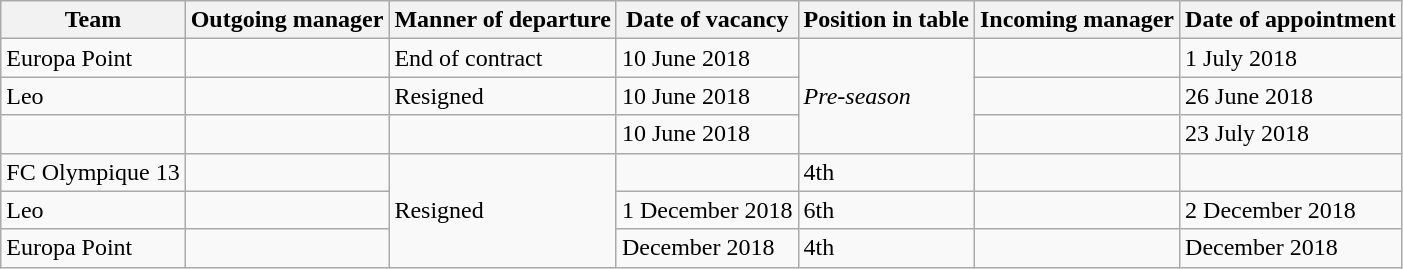<table class="wikitable sortable">
<tr>
<th>Team</th>
<th>Outgoing manager</th>
<th>Manner of departure</th>
<th>Date of vacancy</th>
<th>Position in table</th>
<th>Incoming manager</th>
<th>Date of appointment</th>
</tr>
<tr>
<td>Europa Point</td>
<td></td>
<td>End of contract</td>
<td>10 June 2018</td>
<td rowspan="3"><em>Pre-season</em></td>
<td></td>
<td>1 July 2018</td>
</tr>
<tr>
<td>Leo</td>
<td></td>
<td>Resigned</td>
<td>10 June 2018</td>
<td></td>
<td>26 June 2018</td>
</tr>
<tr>
<td></td>
<td></td>
<td></td>
<td>10 June 2018</td>
<td></td>
<td>23 July 2018</td>
</tr>
<tr>
<td>FC Olympique 13</td>
<td></td>
<td rowspan=3>Resigned</td>
<td></td>
<td>4th</td>
<td></td>
<td></td>
</tr>
<tr>
<td>Leo</td>
<td></td>
<td>1 December 2018</td>
<td>6th</td>
<td></td>
<td>2 December 2018</td>
</tr>
<tr>
<td>Europa Point</td>
<td></td>
<td>December 2018</td>
<td>4th</td>
<td></td>
<td>December 2018</td>
</tr>
</table>
